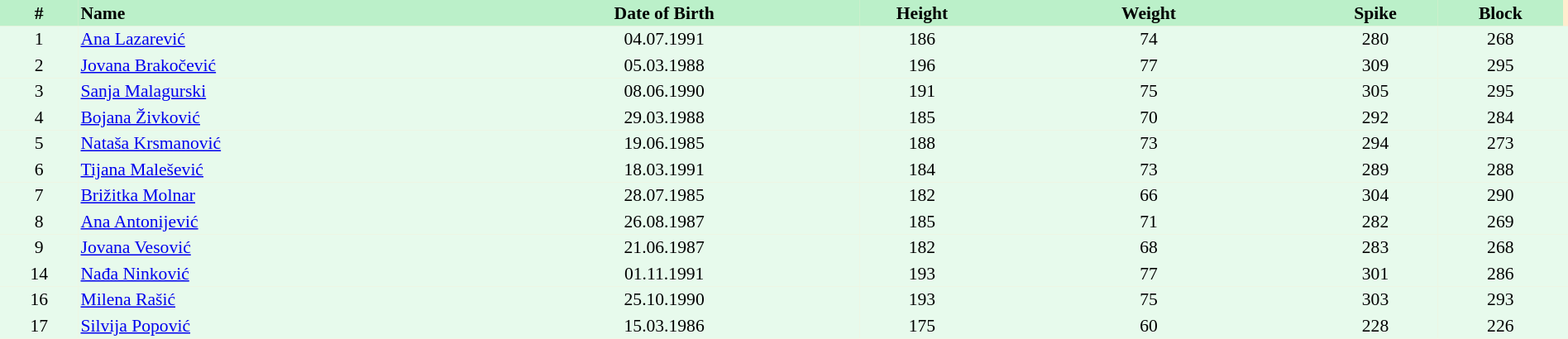<table border=0 cellpadding=2 cellspacing=0  |- bgcolor=#FFECCE style="text-align:center; font-size:90%;" width=100%>
<tr bgcolor=#BBF0C9>
<th width=5%>#</th>
<th width=25% align=left>Name</th>
<th width=25%>Date of Birth</th>
<th width=8%>Height</th>
<th width=21%>Weight</th>
<th width=8%>Spike</th>
<th width=8%>Block</th>
</tr>
<tr bgcolor=#E7FAEC>
<td>1</td>
<td align=left><a href='#'>Ana Lazarević</a></td>
<td>04.07.1991</td>
<td>186</td>
<td>74</td>
<td>280</td>
<td>268</td>
<td></td>
</tr>
<tr bgcolor=#E7FAEC>
<td>2</td>
<td align=left><a href='#'>Jovana Brakočević</a></td>
<td>05.03.1988</td>
<td>196</td>
<td>77</td>
<td>309</td>
<td>295</td>
<td></td>
</tr>
<tr bgcolor=#E7FAEC>
<td>3</td>
<td align=left><a href='#'>Sanja Malagurski</a></td>
<td>08.06.1990</td>
<td>191</td>
<td>75</td>
<td>305</td>
<td>295</td>
<td></td>
</tr>
<tr bgcolor=#E7FAEC>
<td>4</td>
<td align=left><a href='#'>Bojana Živković</a></td>
<td>29.03.1988</td>
<td>185</td>
<td>70</td>
<td>292</td>
<td>284</td>
<td></td>
</tr>
<tr bgcolor=#E7FAEC>
<td>5</td>
<td align=left><a href='#'>Nataša Krsmanović</a></td>
<td>19.06.1985</td>
<td>188</td>
<td>73</td>
<td>294</td>
<td>273</td>
<td></td>
</tr>
<tr bgcolor=#E7FAEC>
<td>6</td>
<td align=left><a href='#'>Tijana Malešević</a></td>
<td>18.03.1991</td>
<td>184</td>
<td>73</td>
<td>289</td>
<td>288</td>
<td></td>
</tr>
<tr bgcolor=#E7FAEC>
<td>7</td>
<td align=left><a href='#'>Brižitka Molnar</a></td>
<td>28.07.1985</td>
<td>182</td>
<td>66</td>
<td>304</td>
<td>290</td>
<td></td>
</tr>
<tr bgcolor=#E7FAEC>
<td>8</td>
<td align=left><a href='#'>Ana Antonijević</a></td>
<td>26.08.1987</td>
<td>185</td>
<td>71</td>
<td>282</td>
<td>269</td>
<td></td>
</tr>
<tr bgcolor=#E7FAEC>
<td>9</td>
<td align=left><a href='#'>Jovana Vesović</a></td>
<td>21.06.1987</td>
<td>182</td>
<td>68</td>
<td>283</td>
<td>268</td>
<td></td>
</tr>
<tr bgcolor=#E7FAEC>
<td>14</td>
<td align=left><a href='#'>Nađa Ninković</a></td>
<td>01.11.1991</td>
<td>193</td>
<td>77</td>
<td>301</td>
<td>286</td>
<td></td>
</tr>
<tr bgcolor=#E7FAEC>
<td>16</td>
<td align=left><a href='#'>Milena Rašić</a></td>
<td>25.10.1990</td>
<td>193</td>
<td>75</td>
<td>303</td>
<td>293</td>
<td></td>
</tr>
<tr bgcolor=#E7FAEC>
<td>17</td>
<td align=left><a href='#'>Silvija Popović</a></td>
<td>15.03.1986</td>
<td>175</td>
<td>60</td>
<td>228</td>
<td>226</td>
<td></td>
</tr>
</table>
